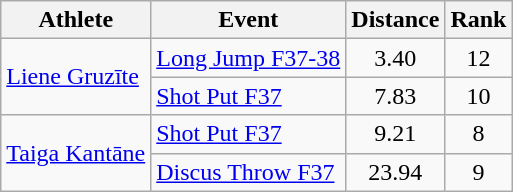<table class="wikitable">
<tr>
<th>Athlete</th>
<th>Event</th>
<th>Distance</th>
<th>Rank</th>
</tr>
<tr align=center>
<td align=left rowspan=2><a href='#'>Liene Gruzīte</a></td>
<td align=left><a href='#'>Long Jump F37-38</a></td>
<td>3.40</td>
<td>12</td>
</tr>
<tr align=center>
<td align=left><a href='#'>Shot Put F37</a></td>
<td>7.83</td>
<td>10</td>
</tr>
<tr align=center>
<td align=left rowspan=2><a href='#'>Taiga Kantāne</a></td>
<td align=left><a href='#'>Shot Put F37</a></td>
<td>9.21</td>
<td>8</td>
</tr>
<tr align=center>
<td align=left><a href='#'>Discus Throw F37</a></td>
<td>23.94</td>
<td>9</td>
</tr>
</table>
